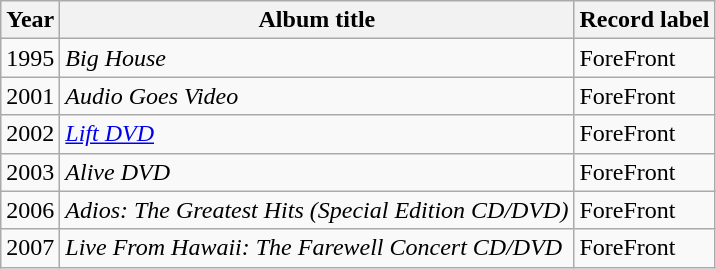<table class="wikitable">
<tr>
<th><strong>Year</strong></th>
<th><strong>Album title</strong></th>
<th><strong>Record label</strong></th>
</tr>
<tr>
<td>1995</td>
<td><em>Big House</em></td>
<td>ForeFront</td>
</tr>
<tr>
<td>2001</td>
<td><em>Audio Goes Video</em></td>
<td>ForeFront</td>
</tr>
<tr>
<td>2002</td>
<td><em><a href='#'>Lift DVD</a></em></td>
<td>ForeFront</td>
</tr>
<tr>
<td>2003</td>
<td><em>Alive DVD</em></td>
<td>ForeFront</td>
</tr>
<tr>
<td>2006</td>
<td><em>Adios: The Greatest Hits (Special Edition CD/DVD)</em></td>
<td>ForeFront</td>
</tr>
<tr>
<td>2007</td>
<td><em>Live From Hawaii: The Farewell Concert CD/DVD</em></td>
<td>ForeFront</td>
</tr>
</table>
